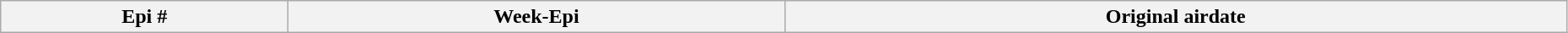<table class="wikitable plainrowheaders" style="width:98%;">
<tr>
<th>Epi #</th>
<th>Week-Epi</th>
<th>Original airdate<br>



</th>
</tr>
</table>
